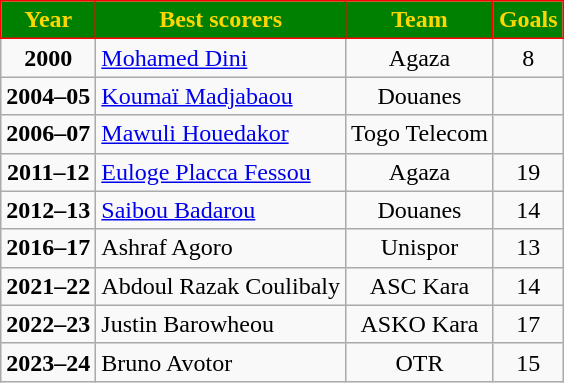<table class="wikitable" style="text-align:center;">
<tr>
<th style="background:green; color:gold; border:1px solid red;">Year</th>
<th style="background:green; color:gold; border:1px solid red;">Best scorers</th>
<th style="background:green; color:gold; border:1px solid red;">Team</th>
<th style="background:green; color:gold; border:1px solid red;">Goals</th>
</tr>
<tr>
<td><strong>2000</strong></td>
<td align=left> <a href='#'>Mohamed Dini</a></td>
<td>Agaza</td>
<td>8</td>
</tr>
<tr>
<td><strong>2004–05</strong></td>
<td align=left> <a href='#'>Koumaï Madjabaou</a></td>
<td>Douanes</td>
<td></td>
</tr>
<tr>
<td><strong>2006–07</strong></td>
<td align=left><a href='#'>Mawuli Houedakor</a></td>
<td>Togo Telecom</td>
<td></td>
</tr>
<tr>
<td><strong>2011–12</strong></td>
<td align=left> <a href='#'>Euloge Placca Fessou</a></td>
<td>Agaza</td>
<td>19</td>
</tr>
<tr>
<td><strong>2012–13</strong></td>
<td align=left> <a href='#'>Saibou Badarou</a></td>
<td>Douanes</td>
<td>14</td>
</tr>
<tr>
<td><strong>2016–17</strong></td>
<td align=left> Ashraf Agoro</td>
<td>Unispor</td>
<td>13</td>
</tr>
<tr>
<td><strong>2021–22</strong></td>
<td align=left> Abdoul Razak Coulibaly</td>
<td>ASC Kara</td>
<td>14</td>
</tr>
<tr>
<td><strong>2022–23</strong></td>
<td align=left> Justin Barowheou</td>
<td>ASKO Kara</td>
<td>17</td>
</tr>
<tr>
<td><strong>2023–24</strong></td>
<td align=left> Bruno Avotor</td>
<td>OTR</td>
<td>15</td>
</tr>
</table>
